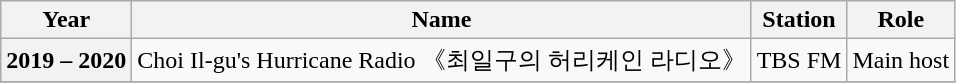<table class="wikitable sortable plainrowheaders" style="text-align:center;" border="1">
<tr>
<th scope="col">Year</th>
<th scope="col">Name</th>
<th scope="col">Station</th>
<th scope="col">Role</th>
</tr>
<tr>
<th scope="row">2019 – 2020</th>
<td>Choi Il-gu's Hurricane Radio 《최일구의 허리케인 라디오》</td>
<td>TBS FM</td>
<td>Main host</td>
</tr>
<tr>
</tr>
</table>
